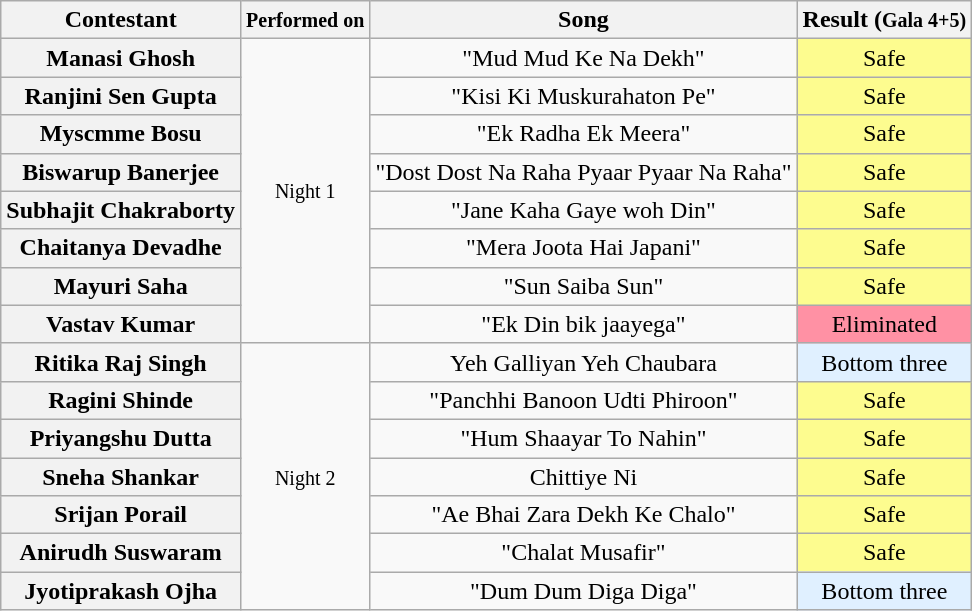<table class="wikitable unsortable" style="text-align:center;">
<tr>
<th scope="col">Contestant</th>
<th><small>Performed on</small></th>
<th scope="col">Song</th>
<th>Result (<small>Gala 4+5)</small></th>
</tr>
<tr>
<th>Manasi Ghosh</th>
<td rowspan="8"><small>Night 1</small></td>
<td>"Mud Mud Ke Na Dekh"</td>
<td style="background:#FDFC8F;">Safe</td>
</tr>
<tr>
<th>Ranjini Sen Gupta</th>
<td>"Kisi Ki Muskurahaton Pe"</td>
<td style="background:#FDFC8F;">Safe</td>
</tr>
<tr>
<th>Myscmme Bosu</th>
<td>"Ek Radha Ek Meera"</td>
<td style="background:#FDFC8F;">Safe</td>
</tr>
<tr>
<th>Biswarup Banerjee</th>
<td>"Dost Dost Na Raha Pyaar Pyaar Na Raha"</td>
<td style="background:#FDFC8F;">Safe</td>
</tr>
<tr>
<th>Subhajit Chakraborty</th>
<td>"Jane Kaha Gaye woh Din"</td>
<td style="background:#FDFC8F;">Safe</td>
</tr>
<tr>
<th>Chaitanya Devadhe</th>
<td>"Mera Joota Hai Japani"</td>
<td style="background:#FDFC8F;">Safe</td>
</tr>
<tr>
<th>Mayuri Saha</th>
<td>"Sun Saiba Sun"</td>
<td style="background:#FDFC8F;">Safe</td>
</tr>
<tr>
<th>Vastav Kumar</th>
<td>"Ek Din bik jaayega"</td>
<td style="background:#FF91A4;">Eliminated</td>
</tr>
<tr>
<th>Ritika Raj Singh</th>
<td rowspan="7"><small>Night 2</small></td>
<td>Yeh Galliyan Yeh Chaubara</td>
<td style="background:#e0f0ff;">Bottom three</td>
</tr>
<tr>
<th>Ragini Shinde</th>
<td>"Panchhi Banoon Udti Phiroon"</td>
<td style="background:#FDFC8F;">Safe</td>
</tr>
<tr>
<th>Priyangshu Dutta</th>
<td>"Hum Shaayar To Nahin"</td>
<td style="background:#FDFC8F;">Safe</td>
</tr>
<tr>
<th>Sneha Shankar</th>
<td>Chittiye Ni</td>
<td style="background:#FDFC8F;">Safe</td>
</tr>
<tr>
<th>Srijan Porail</th>
<td>"Ae Bhai Zara Dekh Ke Chalo"</td>
<td style="background:#FDFC8F;">Safe</td>
</tr>
<tr>
<th>Anirudh Suswaram</th>
<td>"Chalat Musafir"</td>
<td style="background:#FDFC8F;">Safe</td>
</tr>
<tr>
<th>Jyotiprakash Ojha</th>
<td>"Dum Dum Diga Diga"</td>
<td style="background:#e0f0ff;">Bottom three</td>
</tr>
</table>
